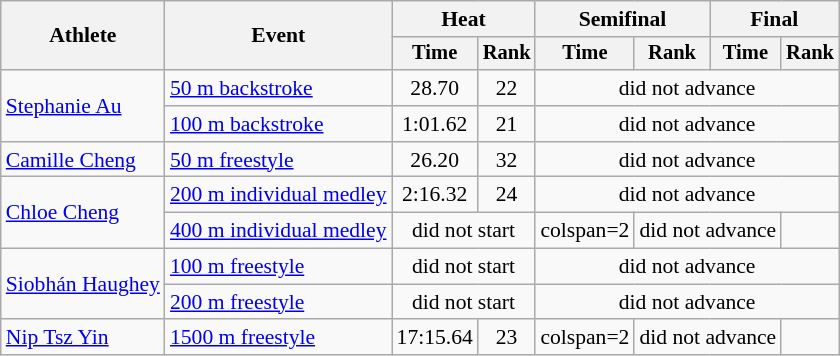<table class=wikitable style="font-size:90%">
<tr>
<th rowspan="2">Athlete</th>
<th rowspan="2">Event</th>
<th colspan="2">Heat</th>
<th colspan="2">Semifinal</th>
<th colspan="2">Final</th>
</tr>
<tr style="font-size:95%">
<th>Time</th>
<th>Rank</th>
<th>Time</th>
<th>Rank</th>
<th>Time</th>
<th>Rank</th>
</tr>
<tr style="text-align:center">
<td style="text-align:left" rowspan=2><a href='#'>Stephanie Au</a></td>
<td style="text-align:left"><a href='#'>50 m backstroke</a></td>
<td>28.70</td>
<td>22</td>
<td colspan=4>did not advance</td>
</tr>
<tr style="text-align:center">
<td style="text-align:left"><a href='#'>100 m backstroke</a></td>
<td>1:01.62</td>
<td>21</td>
<td colspan=4>did not advance</td>
</tr>
<tr style="text-align:center">
<td style="text-align:left"><a href='#'>Camille Cheng</a></td>
<td style="text-align:left"><a href='#'>50 m freestyle</a></td>
<td>26.20</td>
<td>32</td>
<td colspan=4>did not advance</td>
</tr>
<tr style="text-align:center">
<td style="text-align:left" rowspan=2><a href='#'>Chloe Cheng</a></td>
<td style="text-align:left"><a href='#'>200 m individual medley</a></td>
<td>2:16.32</td>
<td>24</td>
<td colspan=4>did not advance</td>
</tr>
<tr style="text-align:center">
<td style="text-align:left"><a href='#'>400 m individual medley</a></td>
<td colspan=2>did not start</td>
<td>colspan=2</td>
<td colspan=2>did not advance</td>
</tr>
<tr style="text-align:center">
<td style="text-align:left" rowspan=2><a href='#'>Siobhán Haughey</a></td>
<td style="text-align:left"><a href='#'>100 m freestyle</a></td>
<td colspan=2>did not start</td>
<td colspan=4>did not advance</td>
</tr>
<tr style="text-align:center">
<td style="text-align:left"><a href='#'>200 m freestyle</a></td>
<td colspan=2>did not start</td>
<td colspan=4>did not advance</td>
</tr>
<tr style="text-align:center">
<td style="text-align:left"><a href='#'>Nip Tsz Yin</a></td>
<td style="text-align:left"><a href='#'>1500 m freestyle</a></td>
<td>17:15.64</td>
<td>23</td>
<td>colspan=2</td>
<td colspan=2>did not advance</td>
</tr>
</table>
